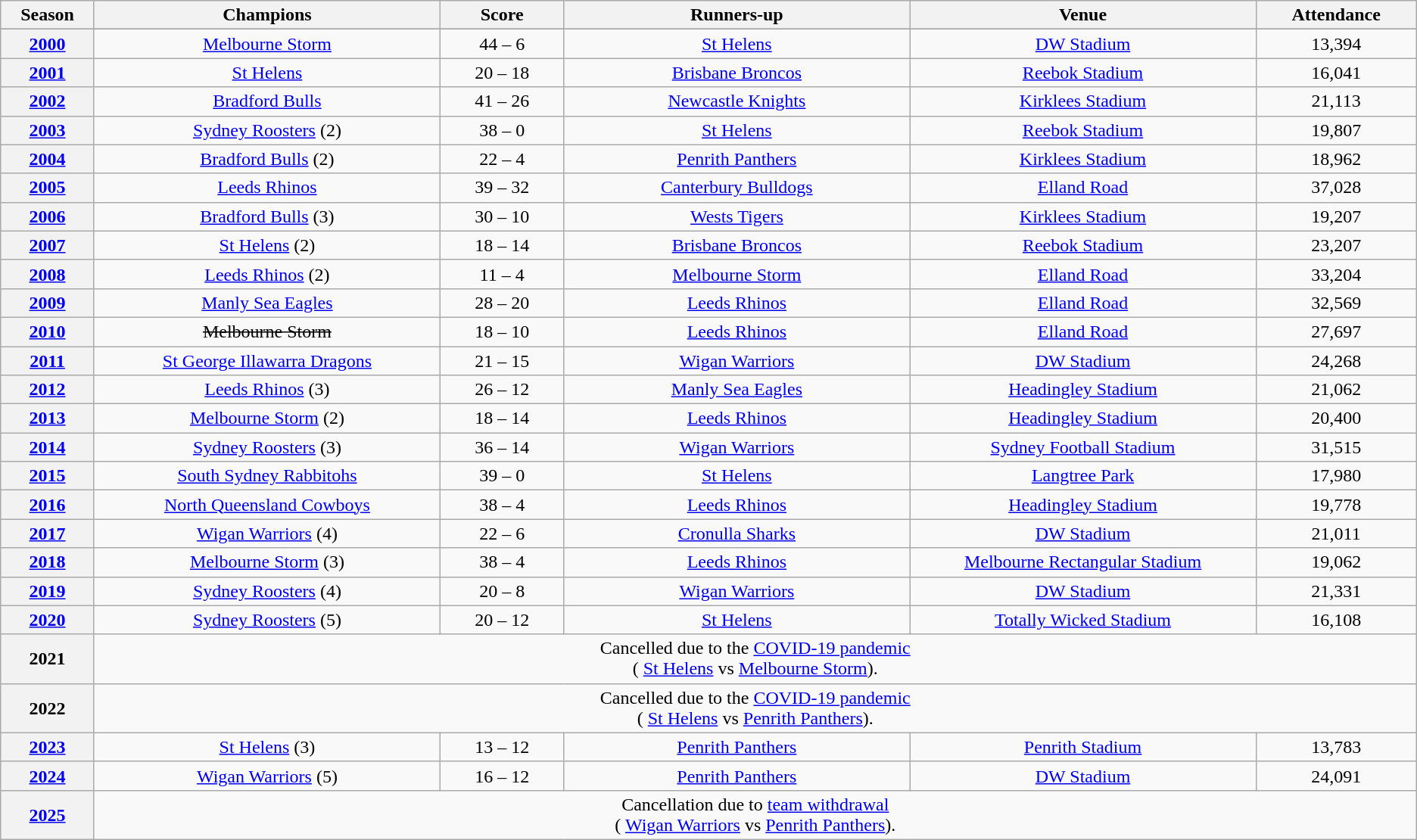<table class="wikitable sortable" style="text-align:center;">
<tr>
<th width="3%">Season</th>
<th width="14%">Champions</th>
<th width="5%">Score</th>
<th width="14%">Runners-up</th>
<th width="14%">Venue</th>
<th width="6%">Attendance</th>
</tr>
<tr>
</tr>
<tr>
<th><a href='#'>2000</a></th>
<td> <a href='#'>Melbourne Storm</a></td>
<td>44 – 6</td>
<td> <a href='#'>St Helens</a></td>
<td> <a href='#'>DW Stadium</a></td>
<td>13,394</td>
</tr>
<tr>
<th><a href='#'>2001</a></th>
<td> <a href='#'>St Helens</a></td>
<td>20 – 18</td>
<td> <a href='#'>Brisbane Broncos</a></td>
<td> <a href='#'>Reebok Stadium</a></td>
<td>16,041</td>
</tr>
<tr>
<th><a href='#'>2002</a></th>
<td> <a href='#'>Bradford Bulls</a></td>
<td>41 – 26</td>
<td> <a href='#'>Newcastle Knights</a></td>
<td> <a href='#'>Kirklees Stadium</a></td>
<td>21,113</td>
</tr>
<tr>
<th><a href='#'>2003</a></th>
<td> <a href='#'>Sydney Roosters</a> (2)</td>
<td>38 – 0</td>
<td> <a href='#'>St Helens</a></td>
<td> <a href='#'>Reebok Stadium</a></td>
<td>19,807</td>
</tr>
<tr>
<th><a href='#'>2004</a></th>
<td> <a href='#'>Bradford Bulls</a> (2)</td>
<td>22 – 4</td>
<td> <a href='#'>Penrith Panthers</a></td>
<td> <a href='#'>Kirklees Stadium</a></td>
<td>18,962</td>
</tr>
<tr>
<th><a href='#'>2005</a></th>
<td> <a href='#'>Leeds Rhinos</a></td>
<td>39 – 32</td>
<td> <a href='#'>Canterbury Bulldogs</a></td>
<td> <a href='#'>Elland Road</a></td>
<td>37,028</td>
</tr>
<tr>
<th><a href='#'>2006</a></th>
<td> <a href='#'>Bradford Bulls</a> (3)</td>
<td>30 – 10</td>
<td> <a href='#'>Wests Tigers</a></td>
<td> <a href='#'>Kirklees Stadium</a></td>
<td>19,207</td>
</tr>
<tr>
<th><a href='#'>2007</a></th>
<td> <a href='#'>St Helens</a> (2)</td>
<td>18 – 14</td>
<td> <a href='#'>Brisbane Broncos</a></td>
<td> <a href='#'>Reebok Stadium</a></td>
<td>23,207</td>
</tr>
<tr>
<th><a href='#'>2008</a></th>
<td> <a href='#'>Leeds Rhinos</a> (2)</td>
<td>11 – 4</td>
<td> <a href='#'>Melbourne Storm</a></td>
<td> <a href='#'>Elland Road</a></td>
<td>33,204</td>
</tr>
<tr>
<th><a href='#'>2009</a></th>
<td> <a href='#'>Manly Sea Eagles</a></td>
<td>28 – 20</td>
<td> <a href='#'>Leeds Rhinos</a></td>
<td> <a href='#'>Elland Road</a></td>
<td>32,569</td>
</tr>
<tr>
<th><a href='#'>2010</a></th>
<td> <s>Melbourne Storm</s></td>
<td>18 – 10</td>
<td> <a href='#'>Leeds Rhinos</a></td>
<td> <a href='#'>Elland Road</a></td>
<td>27,697</td>
</tr>
<tr>
<th><a href='#'>2011</a></th>
<td> <a href='#'>St George Illawarra Dragons</a></td>
<td>21 – 15</td>
<td> <a href='#'>Wigan Warriors</a></td>
<td> <a href='#'>DW Stadium</a></td>
<td>24,268</td>
</tr>
<tr>
<th><a href='#'>2012</a></th>
<td> <a href='#'>Leeds Rhinos</a> (3)</td>
<td>26 – 12</td>
<td> <a href='#'>Manly Sea Eagles</a></td>
<td> <a href='#'>Headingley Stadium</a></td>
<td>21,062</td>
</tr>
<tr>
<th><a href='#'>2013</a></th>
<td> <a href='#'>Melbourne Storm</a> (2)</td>
<td>18 – 14</td>
<td> <a href='#'>Leeds Rhinos</a></td>
<td> <a href='#'>Headingley Stadium</a></td>
<td>20,400</td>
</tr>
<tr>
<th><a href='#'>2014</a></th>
<td> <a href='#'>Sydney Roosters</a> (3)</td>
<td>36 – 14</td>
<td> <a href='#'>Wigan Warriors</a></td>
<td> <a href='#'>Sydney Football Stadium</a></td>
<td>31,515</td>
</tr>
<tr>
<th><a href='#'>2015</a></th>
<td> <a href='#'>South Sydney Rabbitohs</a></td>
<td>39 – 0</td>
<td> <a href='#'>St Helens</a></td>
<td> <a href='#'>Langtree Park</a></td>
<td>17,980</td>
</tr>
<tr>
<th><a href='#'>2016</a></th>
<td> <a href='#'>North Queensland Cowboys</a></td>
<td>38 – 4</td>
<td> <a href='#'>Leeds Rhinos</a></td>
<td> <a href='#'>Headingley Stadium</a></td>
<td>19,778</td>
</tr>
<tr>
<th><a href='#'>2017</a></th>
<td> <a href='#'>Wigan Warriors</a> (4)</td>
<td>22 – 6</td>
<td> <a href='#'>Cronulla Sharks</a></td>
<td> <a href='#'>DW Stadium</a></td>
<td>21,011</td>
</tr>
<tr>
<th><a href='#'>2018</a></th>
<td> <a href='#'>Melbourne Storm</a> (3)</td>
<td>38 – 4</td>
<td> <a href='#'>Leeds Rhinos</a></td>
<td> <a href='#'>Melbourne Rectangular Stadium</a></td>
<td>19,062</td>
</tr>
<tr>
<th><a href='#'>2019</a></th>
<td> <a href='#'>Sydney Roosters</a> (4)</td>
<td>20 – 8</td>
<td> <a href='#'>Wigan Warriors</a></td>
<td> <a href='#'>DW Stadium</a></td>
<td>21,331</td>
</tr>
<tr>
<th><a href='#'>2020</a></th>
<td> <a href='#'>Sydney Roosters</a> (5)</td>
<td>20 – 12</td>
<td> <a href='#'>St Helens</a></td>
<td> <a href='#'>Totally Wicked Stadium</a></td>
<td>16,108</td>
</tr>
<tr>
<th>2021</th>
<td colspan="5">Cancelled due to the <a href='#'>COVID-19 pandemic</a><br>( <a href='#'>St Helens</a> vs  <a href='#'>Melbourne Storm</a>).</td>
</tr>
<tr>
<th>2022</th>
<td colspan="5">Cancelled due to the <a href='#'>COVID-19 pandemic</a><br>( <a href='#'>St Helens</a> vs  <a href='#'>Penrith Panthers</a>).</td>
</tr>
<tr>
<th><a href='#'>2023</a></th>
<td> <a href='#'>St Helens</a> (3)</td>
<td>13 – 12</td>
<td> <a href='#'>Penrith Panthers</a></td>
<td> <a href='#'>Penrith Stadium</a></td>
<td>13,783</td>
</tr>
<tr>
<th><a href='#'>2024</a></th>
<td> <a href='#'>Wigan Warriors</a> (5)</td>
<td>16 – 12</td>
<td> <a href='#'>Penrith Panthers</a></td>
<td> <a href='#'>DW Stadium</a></td>
<td>24,091</td>
</tr>
<tr>
<th><a href='#'>2025</a></th>
<td colspan="5">Cancellation due to <a href='#'>team withdrawal</a><br>( <a href='#'>Wigan Warriors</a> vs  <a href='#'>Penrith Panthers</a>).</td>
</tr>
</table>
